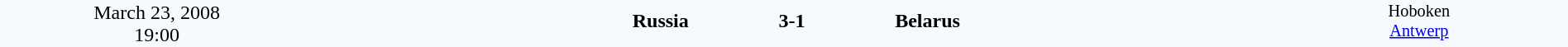<table style="width: 100%; background:#F5FAFF;" cellspacing="0">
<tr>
<td align=center rowspan=3 width=20%>March 23, 2008<br>19:00</td>
</tr>
<tr>
<td width=24% align=right><strong>Russia</strong></td>
<td align=center width=13%><strong>3-1</strong></td>
<td width=24%><strong>Belarus</strong></td>
<td style=font-size:85% rowspan=3 valign=top align=center>Hoboken <br><a href='#'>Antwerp</a></td>
</tr>
<tr style=font-size:85%>
<td align=right valign=top></td>
<td></td>
<td></td>
</tr>
</table>
